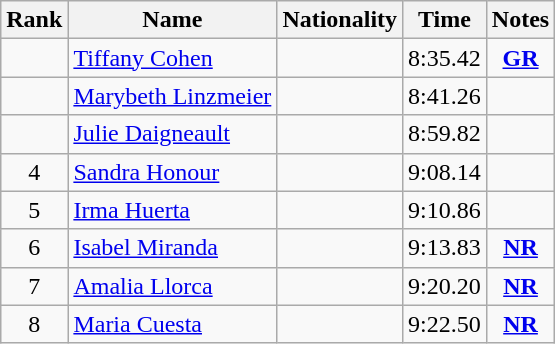<table class="wikitable sortable" style="text-align:center">
<tr>
<th>Rank</th>
<th>Name</th>
<th>Nationality</th>
<th>Time</th>
<th>Notes</th>
</tr>
<tr>
<td></td>
<td align=left><a href='#'>Tiffany Cohen</a></td>
<td align=left></td>
<td>8:35.42</td>
<td><strong><a href='#'>GR</a></strong></td>
</tr>
<tr>
<td></td>
<td align=left><a href='#'>Marybeth Linzmeier</a></td>
<td align=left></td>
<td>8:41.26</td>
<td></td>
</tr>
<tr>
<td></td>
<td align=left><a href='#'>Julie Daigneault</a></td>
<td align=left></td>
<td>8:59.82</td>
<td></td>
</tr>
<tr>
<td>4</td>
<td align=left><a href='#'>Sandra Honour</a></td>
<td align=left></td>
<td>9:08.14</td>
<td></td>
</tr>
<tr>
<td>5</td>
<td align=left><a href='#'>Irma Huerta</a></td>
<td align=left></td>
<td>9:10.86</td>
<td></td>
</tr>
<tr>
<td>6</td>
<td align=left><a href='#'>Isabel Miranda</a></td>
<td align=left></td>
<td>9:13.83</td>
<td><strong><a href='#'>NR</a></strong></td>
</tr>
<tr>
<td>7</td>
<td align=left><a href='#'>Amalia Llorca</a></td>
<td align=left></td>
<td>9:20.20</td>
<td><strong><a href='#'>NR</a></strong></td>
</tr>
<tr>
<td>8</td>
<td align=left><a href='#'>Maria Cuesta</a></td>
<td align=left></td>
<td>9:22.50</td>
<td><strong><a href='#'>NR</a></strong></td>
</tr>
</table>
